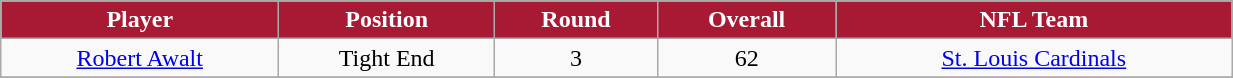<table class="wikitable" width="65%">
<tr>
<th style="background:#A81933;color:#FFFFFF;">Player</th>
<th style="background:#A81933;color:#FFFFFF;">Position</th>
<th style="background:#A81933;color:#FFFFFF;">Round</th>
<th style="background:#A81933;color:#FFFFFF;">Overall</th>
<th style="background:#A81933;color:#FFFFFF;">NFL Team</th>
</tr>
<tr align="center" bgcolor="">
<td><a href='#'>Robert Awalt</a></td>
<td>Tight End</td>
<td>3</td>
<td>62</td>
<td><a href='#'>St. Louis Cardinals</a></td>
</tr>
<tr align="center" bgcolor="">
</tr>
</table>
